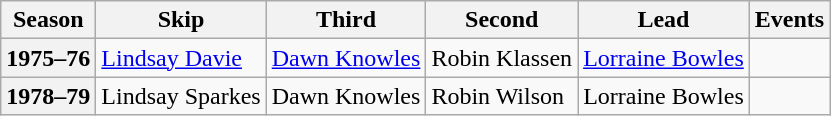<table class="wikitable">
<tr>
<th scope="col">Season</th>
<th scope="col">Skip</th>
<th scope="col">Third</th>
<th scope="col">Second</th>
<th scope="col">Lead</th>
<th scope="col">Events</th>
</tr>
<tr>
<th scope="row">1975–76</th>
<td><a href='#'>Lindsay Davie</a></td>
<td><a href='#'>Dawn Knowles</a></td>
<td>Robin Klassen</td>
<td><a href='#'>Lorraine Bowles</a></td>
<td> </td>
</tr>
<tr>
<th scope="row">1978–79</th>
<td>Lindsay Sparkes</td>
<td>Dawn Knowles</td>
<td>Robin Wilson</td>
<td>Lorraine Bowles</td>
<td> <br> </td>
</tr>
</table>
